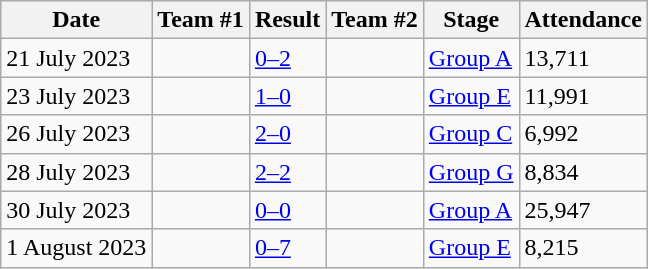<table class="wikitable">
<tr>
<th>Date</th>
<th>Team #1</th>
<th>Result</th>
<th>Team #2</th>
<th>Stage</th>
<th>Attendance</th>
</tr>
<tr>
<td>21 July 2023</td>
<td></td>
<td><a href='#'>0–2</a></td>
<td></td>
<td><a href='#'>Group A</a></td>
<td>13,711</td>
</tr>
<tr>
<td>23 July 2023</td>
<td></td>
<td><a href='#'>1–0</a></td>
<td></td>
<td><a href='#'>Group E</a></td>
<td>11,991</td>
</tr>
<tr>
<td>26 July 2023</td>
<td></td>
<td><a href='#'>2–0</a></td>
<td></td>
<td><a href='#'>Group C</a></td>
<td>6,992</td>
</tr>
<tr>
<td>28 July 2023</td>
<td></td>
<td><a href='#'>2–2</a></td>
<td></td>
<td><a href='#'>Group G</a></td>
<td>8,834</td>
</tr>
<tr>
<td>30 July 2023</td>
<td></td>
<td><a href='#'>0–0</a></td>
<td></td>
<td><a href='#'>Group A</a></td>
<td>25,947</td>
</tr>
<tr>
<td>1 August 2023</td>
<td></td>
<td><a href='#'>0–7</a></td>
<td></td>
<td><a href='#'>Group E</a></td>
<td>8,215</td>
</tr>
</table>
